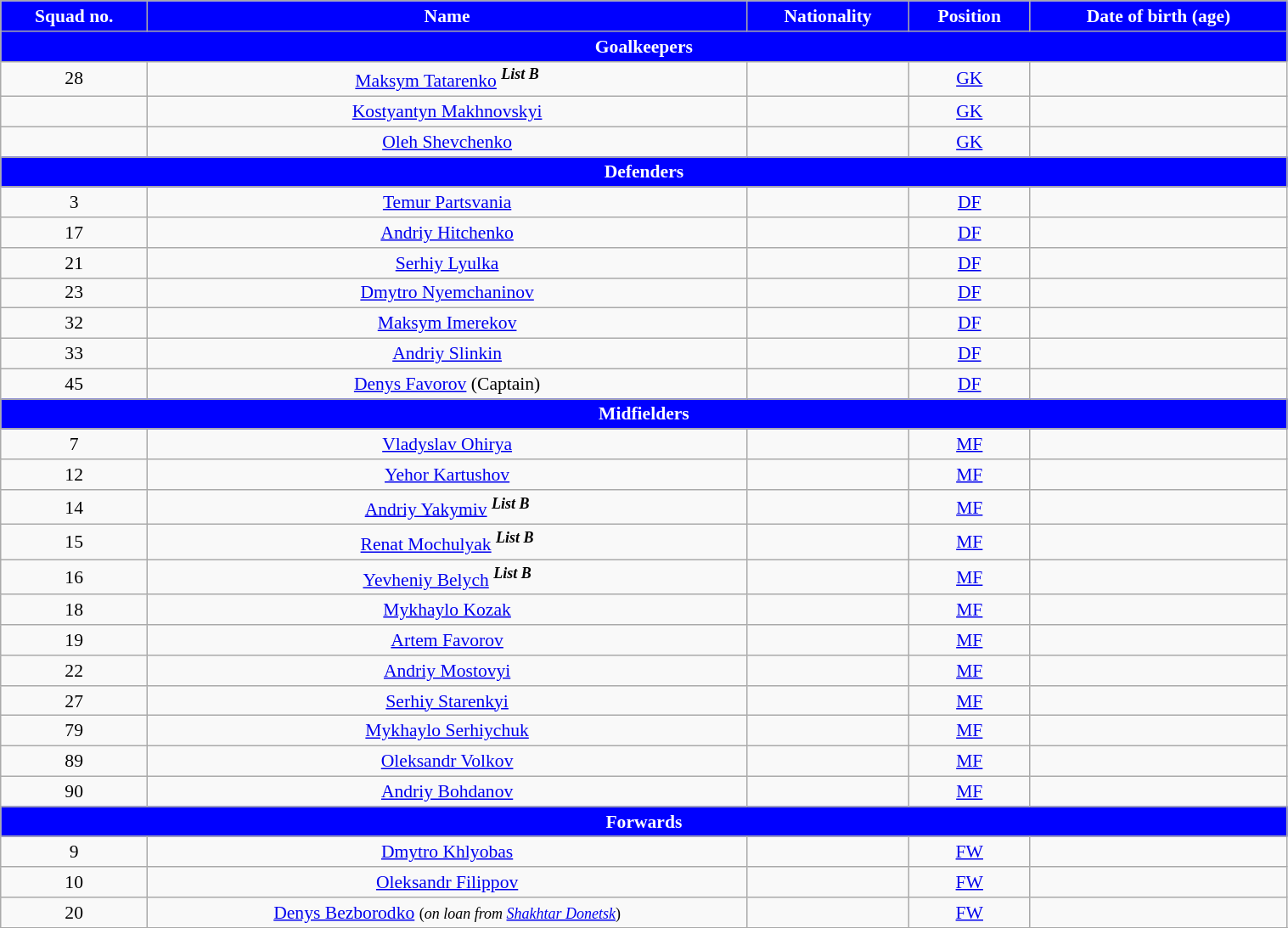<table class="wikitable" style="text-align:center; font-size:90%; width:80%">
<tr>
<th style="background:blue; color:white; text-align:center">Squad no.</th>
<th style="background:blue; color:white; text-align:center">Name</th>
<th style="background:blue; color:white; text-align:center">Nationality</th>
<th style="background:blue; color:white; text-align:center">Position</th>
<th style="background:blue; color:white; text-align:center">Date of birth (age)</th>
</tr>
<tr>
<th colspan="6" style="background:blue; color:white; text-align:center">Goalkeepers</th>
</tr>
<tr>
<td>28</td>
<td><a href='#'>Maksym Tatarenko</a> <sup><strong><em>List B</em></strong></sup></td>
<td></td>
<td><a href='#'>GK</a></td>
<td></td>
</tr>
<tr>
<td></td>
<td><a href='#'>Kostyantyn Makhnovskyi</a></td>
<td></td>
<td><a href='#'>GK</a></td>
<td></td>
</tr>
<tr>
<td></td>
<td><a href='#'>Oleh Shevchenko</a></td>
<td></td>
<td><a href='#'>GK</a></td>
<td></td>
</tr>
<tr>
<th colspan="6" style="background:blue; color:white; text-align:center">Defenders</th>
</tr>
<tr>
<td>3</td>
<td><a href='#'>Temur Partsvania</a></td>
<td></td>
<td><a href='#'>DF</a></td>
<td></td>
</tr>
<tr>
<td>17</td>
<td><a href='#'>Andriy Hitchenko</a></td>
<td></td>
<td><a href='#'>DF</a></td>
<td></td>
</tr>
<tr>
<td>21</td>
<td><a href='#'>Serhiy Lyulka</a></td>
<td></td>
<td><a href='#'>DF</a></td>
<td></td>
</tr>
<tr>
<td>23</td>
<td><a href='#'>Dmytro Nyemchaninov</a></td>
<td></td>
<td><a href='#'>DF</a></td>
<td></td>
</tr>
<tr>
<td>32</td>
<td><a href='#'>Maksym Imerekov</a></td>
<td></td>
<td><a href='#'>DF</a></td>
<td></td>
</tr>
<tr>
<td>33</td>
<td><a href='#'>Andriy Slinkin</a></td>
<td></td>
<td><a href='#'>DF</a></td>
<td></td>
</tr>
<tr>
<td>45</td>
<td><a href='#'>Denys Favorov</a> (Captain)</td>
<td></td>
<td><a href='#'>DF</a></td>
<td></td>
</tr>
<tr>
<th colspan="6" style="background:blue; color:white; text-align:center">Midfielders</th>
</tr>
<tr>
<td>7</td>
<td><a href='#'>Vladyslav Ohirya</a></td>
<td></td>
<td><a href='#'>MF</a></td>
<td></td>
</tr>
<tr>
<td>12</td>
<td><a href='#'>Yehor Kartushov</a></td>
<td></td>
<td><a href='#'>MF</a></td>
<td></td>
</tr>
<tr>
<td>14</td>
<td><a href='#'>Andriy Yakymiv</a> <sup><strong><em>List B</em></strong></sup></td>
<td></td>
<td><a href='#'>MF</a></td>
<td></td>
</tr>
<tr>
<td>15</td>
<td><a href='#'>Renat Mochulyak</a> <sup><strong><em>List B</em></strong></sup></td>
<td></td>
<td><a href='#'>MF</a></td>
<td></td>
</tr>
<tr>
<td>16</td>
<td><a href='#'>Yevheniy Belych</a> <sup><strong><em>List B</em></strong></sup></td>
<td></td>
<td><a href='#'>MF</a></td>
<td></td>
</tr>
<tr>
<td>18</td>
<td><a href='#'>Mykhaylo Kozak</a></td>
<td></td>
<td><a href='#'>MF</a></td>
<td></td>
</tr>
<tr>
<td>19</td>
<td><a href='#'>Artem Favorov</a></td>
<td></td>
<td><a href='#'>MF</a></td>
<td></td>
</tr>
<tr>
<td>22</td>
<td><a href='#'>Andriy Mostovyi</a></td>
<td></td>
<td><a href='#'>MF</a></td>
<td></td>
</tr>
<tr>
<td>27</td>
<td><a href='#'>Serhiy Starenkyi</a></td>
<td></td>
<td><a href='#'>MF</a></td>
<td></td>
</tr>
<tr>
<td>79</td>
<td><a href='#'>Mykhaylo Serhiychuk</a></td>
<td></td>
<td><a href='#'>MF</a></td>
<td></td>
</tr>
<tr>
<td>89</td>
<td><a href='#'>Oleksandr Volkov</a></td>
<td></td>
<td><a href='#'>MF</a></td>
<td></td>
</tr>
<tr>
<td>90</td>
<td><a href='#'>Andriy Bohdanov</a></td>
<td></td>
<td><a href='#'>MF</a></td>
<td></td>
</tr>
<tr>
<th colspan="7" style="background:blue; color:white; text-align:center">Forwards</th>
</tr>
<tr>
<td>9</td>
<td><a href='#'>Dmytro Khlyobas</a></td>
<td></td>
<td><a href='#'>FW</a></td>
<td></td>
</tr>
<tr>
<td>10</td>
<td><a href='#'>Oleksandr Filippov</a></td>
<td></td>
<td><a href='#'>FW</a></td>
<td></td>
</tr>
<tr>
<td>20</td>
<td><a href='#'>Denys Bezborodko</a> <small>(<em>on loan from <a href='#'>Shakhtar Donetsk</a></em>)</small></td>
<td></td>
<td><a href='#'>FW</a></td>
<td></td>
</tr>
<tr>
</tr>
</table>
